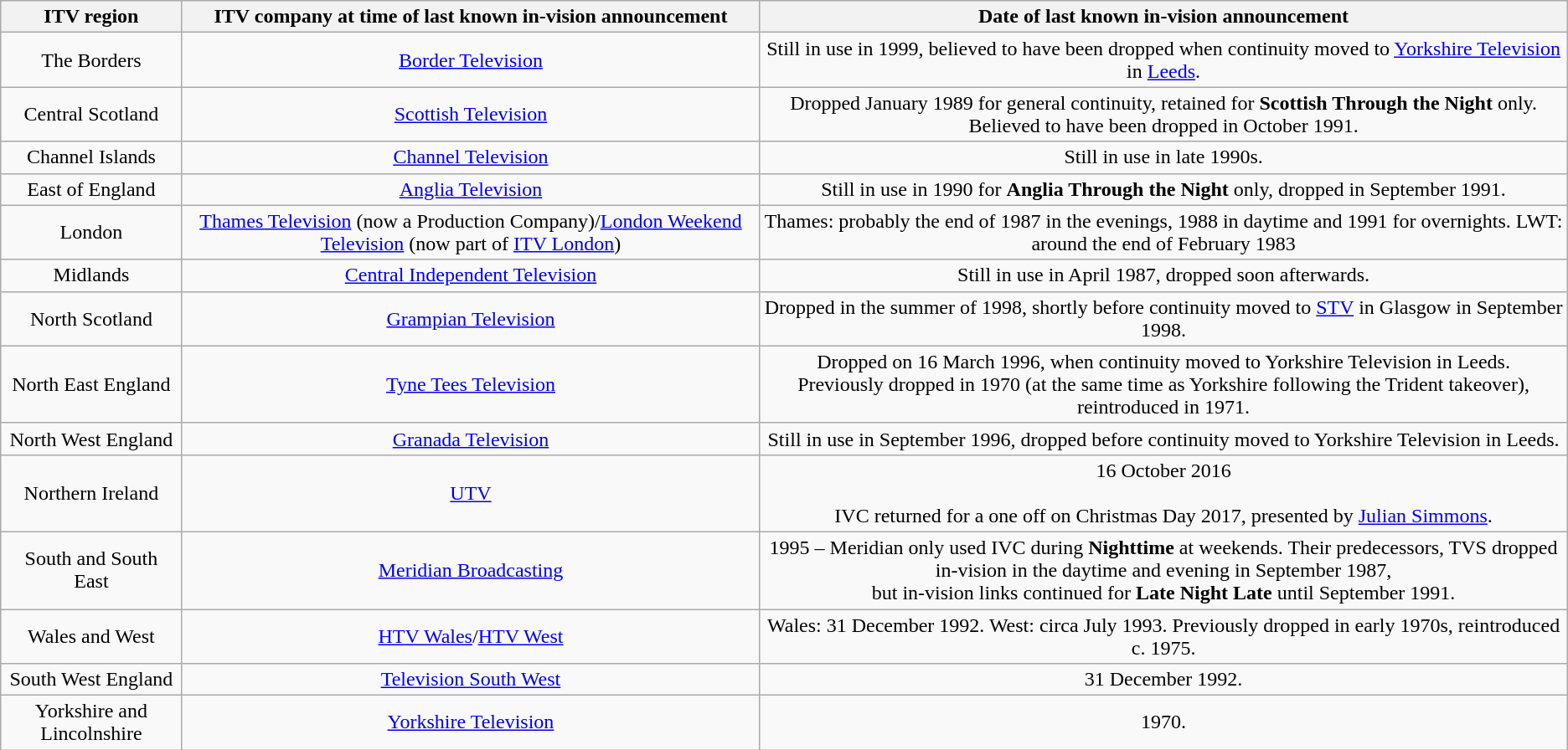<table class="wikitable" style="text-align:center;">
<tr>
<th>ITV region</th>
<th>ITV company at time of last known in-vision announcement</th>
<th>Date of last known in-vision announcement</th>
</tr>
<tr>
<td>The Borders</td>
<td><a href='#'>Border Television</a></td>
<td>Still in use in 1999, believed to have been dropped when continuity moved to <a href='#'>Yorkshire Television</a> in <a href='#'>Leeds</a>.</td>
</tr>
<tr>
<td>Central Scotland</td>
<td><a href='#'>Scottish Television</a></td>
<td>Dropped January 1989 for general continuity, retained for <strong>Scottish Through the Night</strong> only. Believed to have been dropped in October 1991.</td>
</tr>
<tr>
<td>Channel Islands</td>
<td><a href='#'>Channel Television</a></td>
<td>Still in use in late 1990s.</td>
</tr>
<tr>
<td>East of England</td>
<td><a href='#'>Anglia Television</a></td>
<td>Still in use in 1990 for <strong>Anglia Through the Night</strong> only, dropped in September 1991.</td>
</tr>
<tr>
<td>London</td>
<td><a href='#'>Thames Television</a> (now a Production Company)/<a href='#'>London Weekend Television</a> (now part of <a href='#'>ITV London</a>)</td>
<td>Thames: probably the end of 1987 in the evenings, 1988 in daytime and 1991 for overnights. LWT: around the end of February 1983</td>
</tr>
<tr>
<td>Midlands</td>
<td><a href='#'>Central Independent Television</a></td>
<td>Still in use in April 1987, dropped soon afterwards.</td>
</tr>
<tr>
<td>North Scotland</td>
<td><a href='#'>Grampian Television</a></td>
<td>Dropped in the summer of 1998, shortly before continuity moved to <a href='#'>STV</a> in Glasgow in September 1998.</td>
</tr>
<tr>
<td>North East England</td>
<td><a href='#'>Tyne Tees Television</a></td>
<td>Dropped on 16 March 1996, when continuity moved to Yorkshire Television in Leeds.<br>Previously dropped in 1970 (at the same time as Yorkshire following the Trident takeover), reintroduced in 1971.</td>
</tr>
<tr>
<td>North West England</td>
<td><a href='#'>Granada Television</a></td>
<td>Still in use in September 1996, dropped before continuity moved to Yorkshire Television in Leeds.</td>
</tr>
<tr>
<td>Northern Ireland</td>
<td><a href='#'>UTV</a></td>
<td>16 October 2016<br><br>IVC returned for a one off on Christmas Day 2017, presented by <a href='#'>Julian Simmons</a>.</td>
</tr>
<tr>
<td>South and South East</td>
<td><a href='#'>Meridian Broadcasting</a></td>
<td>1995 – Meridian only used IVC during <strong>Nighttime</strong> at weekends. Their predecessors, TVS dropped in-vision in the daytime and evening in September 1987,<br>but in-vision links continued for <strong>Late Night Late</strong> until September 1991.</td>
</tr>
<tr>
<td>Wales and West</td>
<td><a href='#'>HTV Wales</a>/<a href='#'>HTV West</a></td>
<td>Wales: 31 December 1992. West: circa July 1993. Previously dropped in early 1970s, reintroduced c. 1975.</td>
</tr>
<tr>
<td>South West England</td>
<td><a href='#'>Television South West</a></td>
<td>31 December 1992.</td>
</tr>
<tr>
<td>Yorkshire and Lincolnshire</td>
<td><a href='#'>Yorkshire Television</a></td>
<td>1970.</td>
</tr>
</table>
